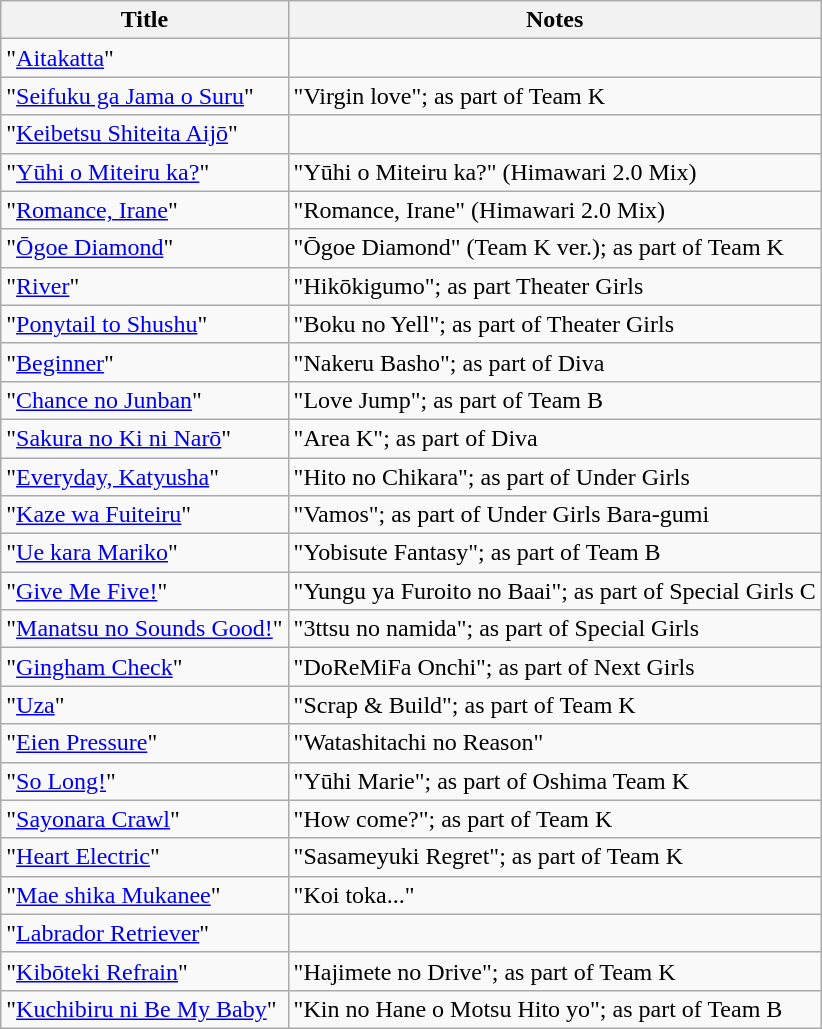<table class="wikitable">
<tr>
<th>Title</th>
<th>Notes</th>
</tr>
<tr>
<td>"<a href='#'>Aitakatta</a>"</td>
<td></td>
</tr>
<tr>
<td>"<a href='#'>Seifuku ga Jama o Suru</a>"</td>
<td>"Virgin love"; as part of Team K</td>
</tr>
<tr>
<td>"<a href='#'>Keibetsu Shiteita Aijō</a>"</td>
<td></td>
</tr>
<tr>
<td>"<a href='#'>Yūhi o Miteiru ka?</a>"</td>
<td>"Yūhi o Miteiru ka?" (Himawari 2.0 Mix)</td>
</tr>
<tr>
<td>"<a href='#'>Romance, Irane</a>"</td>
<td>"Romance, Irane" (Himawari 2.0 Mix)</td>
</tr>
<tr>
<td>"<a href='#'>Ōgoe Diamond</a>"</td>
<td>"Ōgoe Diamond" (Team K ver.); as part of Team K</td>
</tr>
<tr>
<td>"<a href='#'>River</a>"</td>
<td>"Hikōkigumo"; as part Theater Girls</td>
</tr>
<tr>
<td>"<a href='#'>Ponytail to Shushu</a>"</td>
<td>"Boku no Yell"; as part of Theater Girls</td>
</tr>
<tr>
<td>"<a href='#'>Beginner</a>"</td>
<td>"Nakeru Basho"; as part of Diva</td>
</tr>
<tr>
<td>"<a href='#'>Chance no Junban</a>"</td>
<td>"Love Jump"; as part of Team B</td>
</tr>
<tr>
<td>"<a href='#'>Sakura no Ki ni Narō</a>"</td>
<td>"Area K"; as part of Diva</td>
</tr>
<tr>
<td>"<a href='#'>Everyday, Katyusha</a>"</td>
<td>"Hito no Chikara"; as part of Under Girls</td>
</tr>
<tr>
<td>"<a href='#'>Kaze wa Fuiteiru</a>"</td>
<td>"Vamos"; as part of Under Girls Bara-gumi</td>
</tr>
<tr>
<td>"<a href='#'>Ue kara Mariko</a>"</td>
<td>"Yobisute Fantasy"; as part of Team B</td>
</tr>
<tr>
<td>"<a href='#'>Give Me Five!</a>"</td>
<td>"Yungu ya Furoito no Baai"; as part of Special Girls C</td>
</tr>
<tr>
<td>"<a href='#'>Manatsu no Sounds Good!</a>"</td>
<td>"3ttsu no namida"; as part of Special Girls</td>
</tr>
<tr>
<td>"<a href='#'>Gingham Check</a>"</td>
<td>"DoReMiFa Onchi"; as part of Next Girls</td>
</tr>
<tr>
<td>"<a href='#'>Uza</a>"</td>
<td>"Scrap & Build"; as part of Team K</td>
</tr>
<tr>
<td>"<a href='#'>Eien Pressure</a>"</td>
<td>"Watashitachi no Reason"</td>
</tr>
<tr>
<td>"<a href='#'>So Long!</a>"</td>
<td>"Yūhi Marie"; as part of Oshima Team K</td>
</tr>
<tr>
<td>"<a href='#'>Sayonara Crawl</a>"</td>
<td>"How come?"; as part of Team K</td>
</tr>
<tr>
<td>"<a href='#'>Heart Electric</a>"</td>
<td>"Sasameyuki Regret"; as part of Team K</td>
</tr>
<tr>
<td>"<a href='#'>Mae shika Mukanee</a>"</td>
<td>"Koi toka..."</td>
</tr>
<tr>
<td>"<a href='#'>Labrador Retriever</a>"</td>
<td></td>
</tr>
<tr>
<td>"<a href='#'>Kibōteki Refrain</a>"</td>
<td>"Hajimete no Drive"; as part of Team K</td>
</tr>
<tr>
<td>"<a href='#'>Kuchibiru ni Be My Baby</a>"</td>
<td>"Kin no Hane o Motsu Hito yo"; as part of Team B</td>
</tr>
</table>
